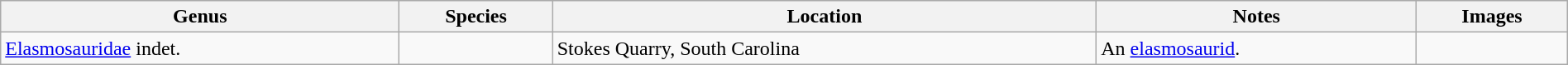<table class="wikitable" align="center" width="100%">
<tr>
<th>Genus</th>
<th>Species</th>
<th>Location</th>
<th>Notes</th>
<th>Images</th>
</tr>
<tr>
<td><a href='#'>Elasmosauridae</a> indet.</td>
<td></td>
<td>Stokes Quarry, South Carolina</td>
<td>An <a href='#'>elasmosaurid</a>.</td>
<td></td>
</tr>
</table>
